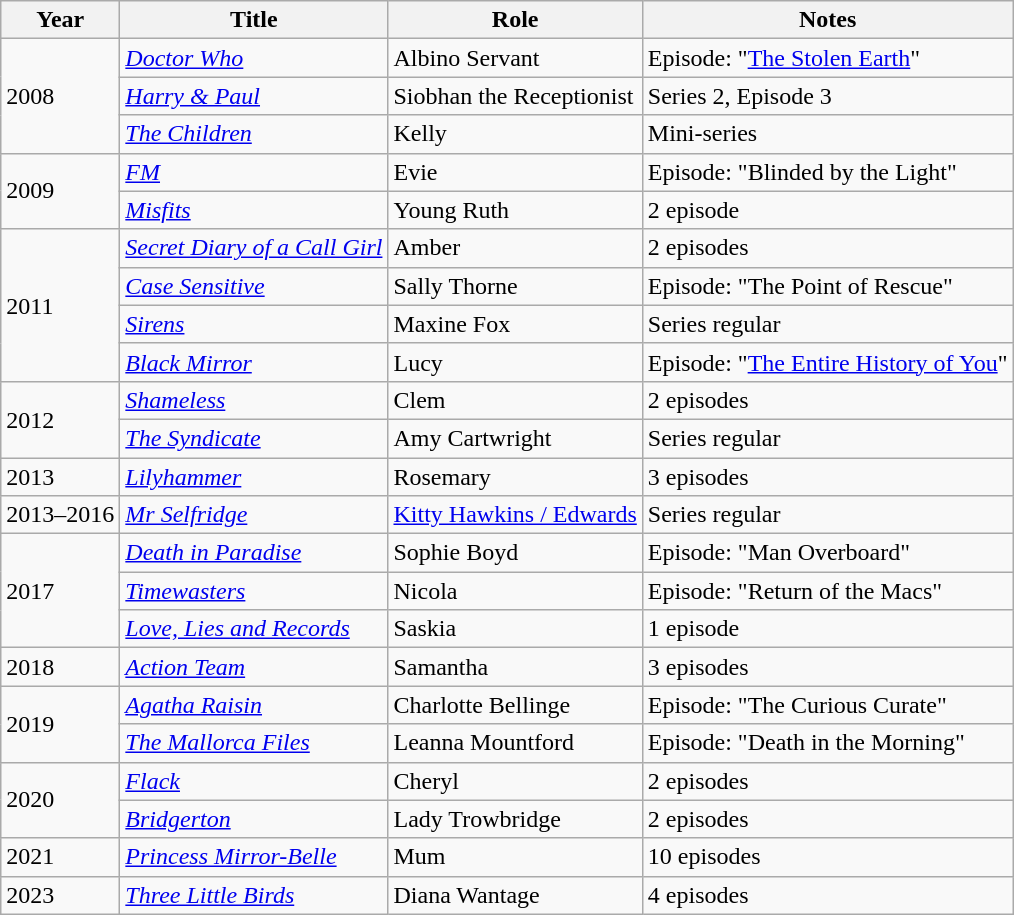<table class="wikitable sortable">
<tr>
<th>Year</th>
<th>Title</th>
<th>Role</th>
<th class="unsortable">Notes</th>
</tr>
<tr>
<td rowspan=3>2008</td>
<td><em><a href='#'>Doctor Who</a></em></td>
<td>Albino Servant</td>
<td>Episode: "<a href='#'>The Stolen Earth</a>"</td>
</tr>
<tr>
<td><em><a href='#'>Harry & Paul</a></em></td>
<td>Siobhan the Receptionist</td>
<td>Series 2, Episode 3</td>
</tr>
<tr>
<td><em><a href='#'>The Children</a></em></td>
<td>Kelly</td>
<td>Mini-series</td>
</tr>
<tr>
<td rowspan=2>2009</td>
<td><em><a href='#'>FM</a></em></td>
<td>Evie</td>
<td>Episode: "Blinded by the Light"</td>
</tr>
<tr>
<td><em><a href='#'>Misfits</a></em></td>
<td>Young Ruth</td>
<td>2 episode</td>
</tr>
<tr>
<td rowspan=4>2011</td>
<td><em><a href='#'>Secret Diary of a Call Girl</a></em></td>
<td>Amber</td>
<td>2 episodes</td>
</tr>
<tr>
<td><em><a href='#'>Case Sensitive</a></em></td>
<td>Sally Thorne</td>
<td>Episode: "The Point of Rescue"</td>
</tr>
<tr>
<td><em><a href='#'>Sirens</a></em></td>
<td>Maxine Fox</td>
<td>Series regular</td>
</tr>
<tr>
<td><em><a href='#'>Black Mirror</a></em></td>
<td>Lucy</td>
<td>Episode: "<a href='#'>The Entire History of You</a>"</td>
</tr>
<tr>
<td rowspan=2>2012</td>
<td><em><a href='#'>Shameless</a></em></td>
<td>Clem</td>
<td>2 episodes</td>
</tr>
<tr>
<td><em><a href='#'>The Syndicate</a></em></td>
<td>Amy Cartwright</td>
<td>Series regular</td>
</tr>
<tr>
<td>2013</td>
<td><em><a href='#'>Lilyhammer</a></em></td>
<td>Rosemary</td>
<td>3 episodes</td>
</tr>
<tr>
<td>2013–2016</td>
<td><em><a href='#'>Mr Selfridge</a></em></td>
<td><a href='#'>Kitty Hawkins / Edwards</a></td>
<td>Series regular</td>
</tr>
<tr>
<td rowspan=3>2017</td>
<td><em><a href='#'>Death in Paradise</a></em></td>
<td>Sophie Boyd</td>
<td>Episode: "Man Overboard"</td>
</tr>
<tr>
<td><em><a href='#'>Timewasters</a></em></td>
<td>Nicola</td>
<td>Episode: "Return of the Macs"</td>
</tr>
<tr>
<td><em><a href='#'>Love, Lies and Records</a></em></td>
<td>Saskia</td>
<td>1 episode</td>
</tr>
<tr>
<td>2018</td>
<td><em><a href='#'>Action Team</a></em></td>
<td>Samantha</td>
<td>3 episodes</td>
</tr>
<tr>
<td rowspan=2>2019</td>
<td><em><a href='#'>Agatha Raisin</a></em></td>
<td>Charlotte Bellinge</td>
<td>Episode: "The Curious Curate"</td>
</tr>
<tr>
<td><em><a href='#'>The Mallorca Files</a></em></td>
<td>Leanna Mountford</td>
<td>Episode: "Death in the Morning"</td>
</tr>
<tr>
<td rowspan=2>2020</td>
<td><em><a href='#'>Flack</a></em></td>
<td>Cheryl</td>
<td>2 episodes</td>
</tr>
<tr>
<td><em><a href='#'>Bridgerton</a></em></td>
<td>Lady Trowbridge</td>
<td>2 episodes</td>
</tr>
<tr>
<td>2021</td>
<td><em><a href='#'>Princess Mirror-Belle</a></em></td>
<td>Mum</td>
<td>10 episodes</td>
</tr>
<tr>
<td>2023</td>
<td><em><a href='#'>Three Little Birds</a></em></td>
<td>Diana Wantage</td>
<td>4 episodes</td>
</tr>
</table>
